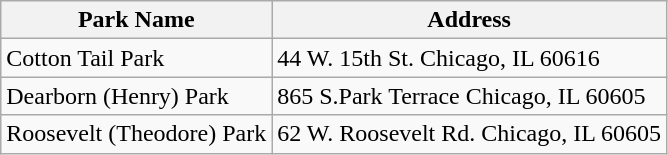<table class="wikitable">
<tr>
<th>Park Name</th>
<th>Address</th>
</tr>
<tr>
<td>Cotton Tail Park</td>
<td>44 W. 15th St. Chicago, IL 60616</td>
</tr>
<tr>
<td>Dearborn (Henry) Park</td>
<td>865 S.Park Terrace Chicago, IL 60605</td>
</tr>
<tr>
<td>Roosevelt (Theodore) Park</td>
<td>62 W. Roosevelt Rd. Chicago, IL 60605</td>
</tr>
</table>
